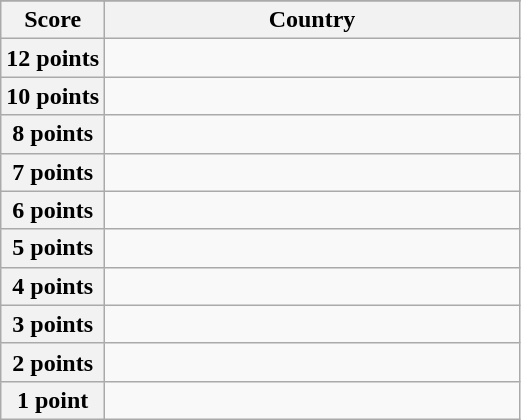<table class="wikitable">
<tr>
</tr>
<tr>
<th scope="col" width="20%">Score</th>
<th scope="col">Country</th>
</tr>
<tr>
<th scope="row">12 points</th>
<td></td>
</tr>
<tr>
<th scope="row">10 points</th>
<td></td>
</tr>
<tr>
<th scope="row">8 points</th>
<td></td>
</tr>
<tr>
<th scope="row">7 points</th>
<td></td>
</tr>
<tr>
<th scope="row">6 points</th>
<td></td>
</tr>
<tr>
<th scope="row">5 points</th>
<td></td>
</tr>
<tr>
<th scope="row">4 points</th>
<td></td>
</tr>
<tr>
<th scope="row">3 points</th>
<td></td>
</tr>
<tr>
<th scope="row">2 points</th>
<td></td>
</tr>
<tr>
<th scope="row">1 point</th>
<td></td>
</tr>
</table>
